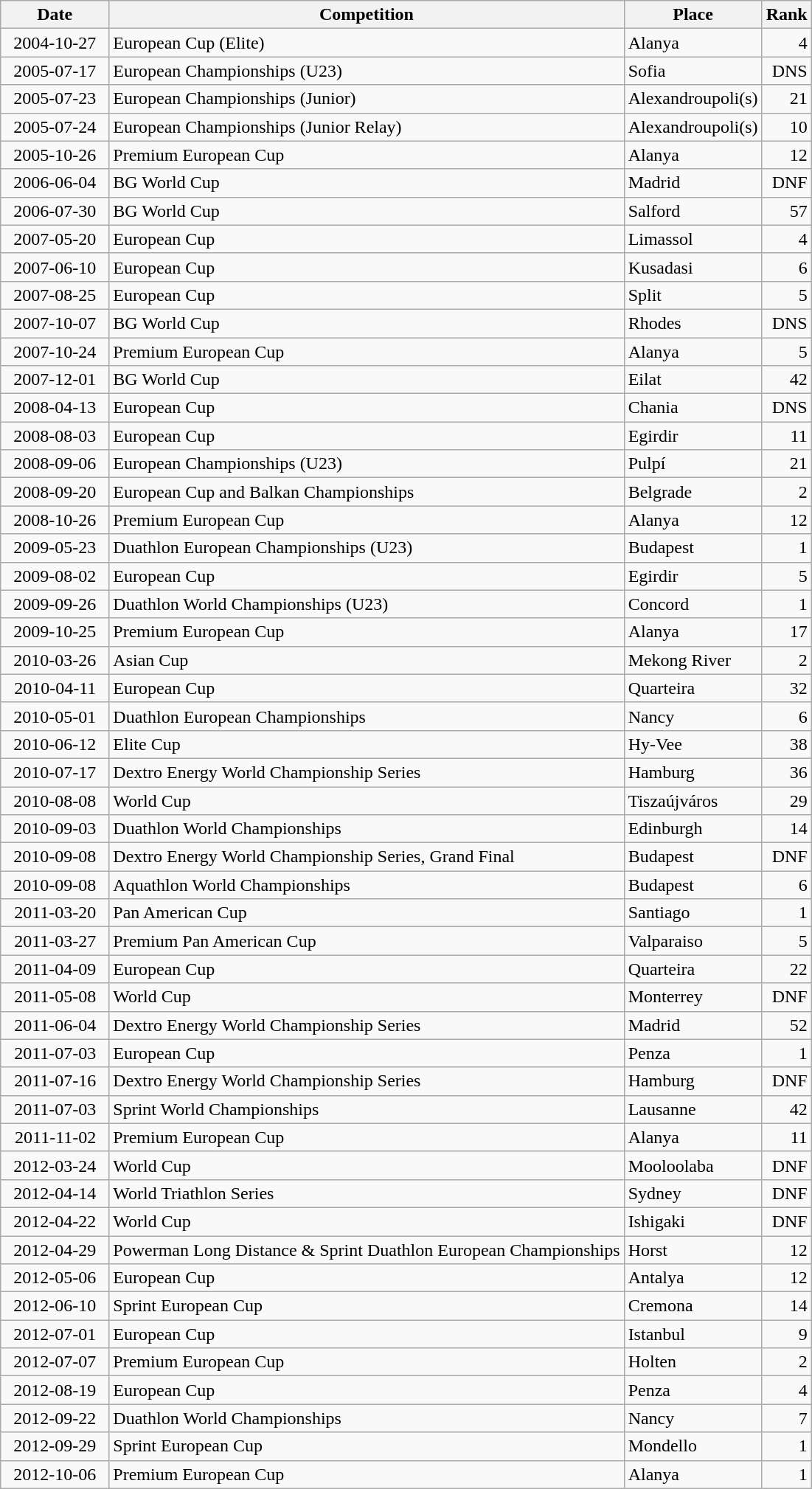<table class="wikitable sortable">
<tr>
<th>Date</th>
<th>Competition</th>
<th>Place</th>
<th>Rank</th>
</tr>
<tr>
<td style="text-align:right">  2004-10-27  </td>
<td>European Cup (Elite)</td>
<td>Alanya</td>
<td style="text-align:right">4</td>
</tr>
<tr>
<td style="text-align:right">  2005-07-17  </td>
<td>European Championships (U23)</td>
<td>Sofia</td>
<td style="text-align:right">DNS</td>
</tr>
<tr>
<td style="text-align:right">  2005-07-23  </td>
<td>European Championships (Junior)</td>
<td>Alexandroupoli(s)</td>
<td style="text-align:right">21</td>
</tr>
<tr>
<td style="text-align:right">  2005-07-24  </td>
<td>European Championships (Junior Relay)</td>
<td>Alexandroupoli(s)</td>
<td style="text-align:right">10</td>
</tr>
<tr>
<td style="text-align:right">  2005-10-26  </td>
<td>Premium European Cup</td>
<td>Alanya</td>
<td style="text-align:right">12</td>
</tr>
<tr>
<td style="text-align:right">  2006-06-04  </td>
<td>BG World Cup</td>
<td>Madrid</td>
<td style="text-align:right">DNF</td>
</tr>
<tr>
<td style="text-align:right">  2006-07-30  </td>
<td>BG World Cup</td>
<td>Salford</td>
<td style="text-align:right">57</td>
</tr>
<tr>
<td style="text-align:right">  2007-05-20  </td>
<td>European Cup</td>
<td>Limassol</td>
<td style="text-align:right">4</td>
</tr>
<tr>
<td style="text-align:right">  2007-06-10  </td>
<td>European Cup</td>
<td>Kusadasi</td>
<td style="text-align:right">6</td>
</tr>
<tr>
<td style="text-align:right">  2007-08-25  </td>
<td>European Cup</td>
<td>Split</td>
<td style="text-align:right">5</td>
</tr>
<tr>
<td style="text-align:right">  2007-10-07  </td>
<td>BG World Cup</td>
<td>Rhodes</td>
<td style="text-align:right">DNS</td>
</tr>
<tr>
<td style="text-align:right">  2007-10-24  </td>
<td>Premium European Cup</td>
<td>Alanya</td>
<td style="text-align:right">5</td>
</tr>
<tr>
<td style="text-align:right">  2007-12-01  </td>
<td>BG World Cup</td>
<td>Eilat</td>
<td style="text-align:right">42</td>
</tr>
<tr>
<td style="text-align:right">  2008-04-13  </td>
<td>European Cup</td>
<td>Chania</td>
<td style="text-align:right">DNS</td>
</tr>
<tr>
<td style="text-align:right">  2008-08-03  </td>
<td>European Cup</td>
<td>Egirdir</td>
<td style="text-align:right">11</td>
</tr>
<tr>
<td style="text-align:right">  2008-09-06  </td>
<td>European Championships (U23)</td>
<td>Pulpí</td>
<td style="text-align:right">21</td>
</tr>
<tr>
<td style="text-align:right">  2008-09-20  </td>
<td>European Cup and Balkan Championships</td>
<td>Belgrade</td>
<td style="text-align:right">2</td>
</tr>
<tr>
<td style="text-align:right">  2008-10-26  </td>
<td>Premium European Cup</td>
<td>Alanya</td>
<td style="text-align:right">12</td>
</tr>
<tr>
<td style="text-align:right">  2009-05-23  </td>
<td>Duathlon European Championships (U23)</td>
<td>Budapest</td>
<td style="text-align:right">1</td>
</tr>
<tr>
<td style="text-align:right">  2009-08-02  </td>
<td>European Cup</td>
<td>Egirdir</td>
<td style="text-align:right">5</td>
</tr>
<tr>
<td style="text-align:right">  2009-09-26  </td>
<td>Duathlon World Championships (U23)</td>
<td>Concord</td>
<td style="text-align:right">1</td>
</tr>
<tr>
<td style="text-align:right">  2009-10-25  </td>
<td>Premium European Cup</td>
<td>Alanya</td>
<td style="text-align:right">17</td>
</tr>
<tr>
<td style="text-align:right">  2010-03-26  </td>
<td>Asian Cup</td>
<td>Mekong River</td>
<td style="text-align:right">2</td>
</tr>
<tr>
<td style="text-align:right">  2010-04-11  </td>
<td>European Cup</td>
<td>Quarteira</td>
<td style="text-align:right">32</td>
</tr>
<tr>
<td style="text-align:right">  2010-05-01  </td>
<td>Duathlon European Championships</td>
<td>Nancy</td>
<td style="text-align:right">6</td>
</tr>
<tr>
<td style="text-align:right">  2010-06-12  </td>
<td>Elite Cup</td>
<td>Hy-Vee</td>
<td style="text-align:right">38</td>
</tr>
<tr>
<td style="text-align:right">  2010-07-17  </td>
<td>Dextro Energy World Championship Series</td>
<td>Hamburg</td>
<td style="text-align:right">36</td>
</tr>
<tr>
<td style="text-align:right">  2010-08-08  </td>
<td>World Cup</td>
<td>Tiszaújváros</td>
<td style="text-align:right">29</td>
</tr>
<tr>
<td style="text-align:right">  2010-09-03  </td>
<td>Duathlon World Championships</td>
<td>Edinburgh</td>
<td style="text-align:right">14</td>
</tr>
<tr>
<td style="text-align:right">  2010-09-08  </td>
<td>Dextro Energy World Championship Series, Grand Final</td>
<td>Budapest</td>
<td style="text-align:right">DNF</td>
</tr>
<tr>
<td style="text-align:right">  2010-09-08  </td>
<td>Aquathlon World Championships</td>
<td>Budapest</td>
<td style="text-align:right">6</td>
</tr>
<tr>
<td style="text-align:right">  2011-03-20  </td>
<td>Pan American Cup</td>
<td>Santiago</td>
<td style="text-align:right">1</td>
</tr>
<tr>
<td style="text-align:right">  2011-03-27  </td>
<td>Premium Pan American Cup</td>
<td>Valparaiso</td>
<td style="text-align:right">5</td>
</tr>
<tr>
<td style="text-align:right">  2011-04-09  </td>
<td>European Cup</td>
<td>Quarteira</td>
<td style="text-align:right">22</td>
</tr>
<tr>
<td style="text-align:right">  2011-05-08  </td>
<td>World Cup</td>
<td>Monterrey</td>
<td style="text-align:right">DNF</td>
</tr>
<tr>
<td style="text-align:right">  2011-06-04  </td>
<td>Dextro Energy World Championship Series</td>
<td>Madrid</td>
<td style="text-align:right">52</td>
</tr>
<tr>
<td style="text-align:right">  2011-07-03  </td>
<td>European Cup</td>
<td>Penza</td>
<td style="text-align:right">1</td>
</tr>
<tr>
<td style="text-align:right">  2011-07-16  </td>
<td>Dextro Energy World Championship Series</td>
<td>Hamburg</td>
<td style="text-align:right">DNF</td>
</tr>
<tr>
<td style="text-align:right">  2011-07-03  </td>
<td>Sprint World Championships</td>
<td>Lausanne</td>
<td style="text-align:right">42</td>
</tr>
<tr>
<td style="text-align:right">  2011-11-02  </td>
<td>Premium European Cup</td>
<td>Alanya</td>
<td style="text-align:right">11</td>
</tr>
<tr>
<td style="text-align:right">  2012-03-24  </td>
<td>World Cup</td>
<td>Mooloolaba</td>
<td style="text-align:right">DNF</td>
</tr>
<tr>
<td style="text-align:right">  2012-04-14  </td>
<td>World Triathlon Series</td>
<td>Sydney</td>
<td style="text-align:right">DNF</td>
</tr>
<tr>
<td style="text-align:right">  2012-04-22  </td>
<td>World Cup</td>
<td>Ishigaki</td>
<td style="text-align:right">DNF</td>
</tr>
<tr>
<td style="text-align:right">  2012-04-29  </td>
<td>Powerman Long Distance & Sprint Duathlon European Championships</td>
<td>Horst</td>
<td style="text-align:right">12</td>
</tr>
<tr>
<td style="text-align:right">  2012-05-06  </td>
<td>European Cup</td>
<td>Antalya</td>
<td style="text-align:right">12</td>
</tr>
<tr>
<td style="text-align:right">  2012-06-10  </td>
<td>Sprint European Cup</td>
<td>Cremona</td>
<td style="text-align:right">14</td>
</tr>
<tr>
<td style="text-align:right">  2012-07-01  </td>
<td>European Cup</td>
<td>Istanbul</td>
<td style="text-align:right">9</td>
</tr>
<tr>
<td style="text-align:right">  2012-07-07  </td>
<td>Premium European Cup</td>
<td>Holten</td>
<td style="text-align:right">2</td>
</tr>
<tr>
<td style="text-align:right">  2012-08-19  </td>
<td>European Cup</td>
<td>Penza</td>
<td style="text-align:right">4</td>
</tr>
<tr>
<td style="text-align:right">  2012-09-22  </td>
<td>Duathlon World Championships</td>
<td>Nancy</td>
<td style="text-align:right">7</td>
</tr>
<tr>
<td style="text-align:right">  2012-09-29  </td>
<td>Sprint European Cup</td>
<td>Mondello</td>
<td style="text-align:right">1</td>
</tr>
<tr>
<td style="text-align:right">  2012-10-06  </td>
<td>Premium European Cup</td>
<td>Alanya</td>
<td style="text-align:right">1</td>
</tr>
</table>
